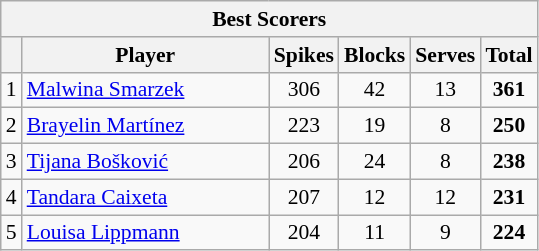<table class="wikitable sortable" style=font-size:90%>
<tr>
<th colspan=6>Best Scorers</th>
</tr>
<tr>
<th></th>
<th width=158>Player</th>
<th width=20>Spikes</th>
<th width=20>Blocks</th>
<th width=20>Serves</th>
<th width=20>Total</th>
</tr>
<tr>
<td>1</td>
<td> <a href='#'>Malwina Smarzek</a></td>
<td align=center>306</td>
<td align=center>42</td>
<td align=center>13</td>
<td align=center><strong>361</strong></td>
</tr>
<tr>
<td>2</td>
<td> <a href='#'>Brayelin Martínez</a></td>
<td align=center>223</td>
<td align=center>19</td>
<td align=center>8</td>
<td align=center><strong>250</strong></td>
</tr>
<tr>
<td>3</td>
<td> <a href='#'>Tijana Bošković</a></td>
<td align=center>206</td>
<td align=center>24</td>
<td align=center>8</td>
<td align=center><strong>238</strong></td>
</tr>
<tr>
<td>4</td>
<td> <a href='#'>Tandara Caixeta</a></td>
<td align=center>207</td>
<td align=center>12</td>
<td align=center>12</td>
<td align=center><strong>231</strong></td>
</tr>
<tr>
<td>5</td>
<td> <a href='#'>Louisa Lippmann</a></td>
<td align=center>204</td>
<td align=center>11</td>
<td align=center>9</td>
<td align=center><strong>224</strong></td>
</tr>
</table>
